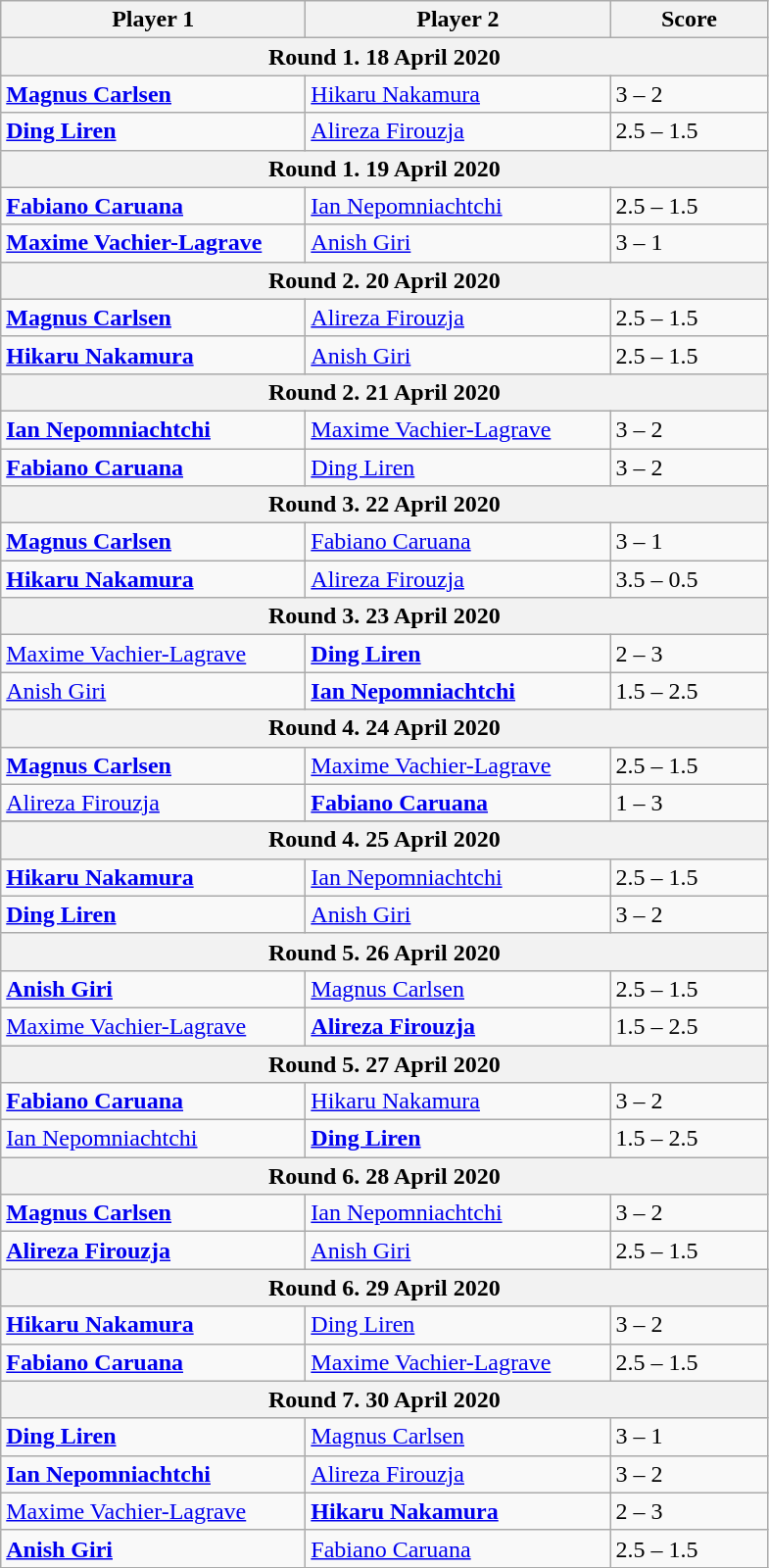<table class="wikitable">
<tr>
<th>Player 1</th>
<th>Player 2</th>
<th>Score</th>
</tr>
<tr>
<th colspan="4" align="center">Round 1. 18 April 2020</th>
</tr>
<tr>
<td style="width:200px;"><strong><a href='#'>Magnus Carlsen</a></strong></td>
<td style="width:200px;"><a href='#'>Hikaru Nakamura</a></td>
<td style="width:100px;">3 – 2</td>
</tr>
<tr>
<td style="width:200px;"><strong><a href='#'>Ding Liren</a></strong></td>
<td style="width:200px;"><a href='#'>Alireza Firouzja</a></td>
<td style="width:100px;">2.5 – 1.5</td>
</tr>
<tr>
<th colspan="4" align="center">Round 1. 19 April 2020</th>
</tr>
<tr>
<td style="width:200px;"><strong><a href='#'>Fabiano Caruana</a></strong></td>
<td style="width:200px;"><a href='#'>Ian Nepomniachtchi</a></td>
<td style="width:100px;">2.5 – 1.5</td>
</tr>
<tr>
<td style="width:200px;"><strong><a href='#'>Maxime Vachier-Lagrave</a></strong></td>
<td style="width:200px;"><a href='#'>Anish Giri</a></td>
<td style="width:100px;">3 – 1</td>
</tr>
<tr>
<th colspan="4" align="center">Round 2. 20 April 2020</th>
</tr>
<tr>
<td style="width:200px;"><strong><a href='#'>Magnus Carlsen</a></strong></td>
<td style="width:200px;"><a href='#'>Alireza Firouzja</a></td>
<td style="width:100px;">2.5 – 1.5</td>
</tr>
<tr>
<td style="width:200px;"><strong><a href='#'>Hikaru Nakamura</a></strong></td>
<td style="width:200px;"><a href='#'>Anish Giri</a></td>
<td style="width:100px;">2.5 – 1.5</td>
</tr>
<tr>
<th colspan="4" align="center">Round 2. 21 April 2020</th>
</tr>
<tr>
<td style="width:200px;"><strong><a href='#'>Ian Nepomniachtchi</a></strong></td>
<td style="width:200px;"><a href='#'>Maxime Vachier-Lagrave</a></td>
<td style="width:100px;">3 – 2</td>
</tr>
<tr>
<td style="width:200px;"><strong><a href='#'>Fabiano Caruana</a></strong></td>
<td style="width:200px;"><a href='#'>Ding Liren</a></td>
<td style="width:100px;">3 – 2</td>
</tr>
<tr>
<th colspan="4" align="center">Round 3. 22 April 2020</th>
</tr>
<tr>
<td style="width:200px;"><strong><a href='#'>Magnus Carlsen</a></strong></td>
<td style="width:200px;"><a href='#'>Fabiano Caruana</a></td>
<td style="width:100px;">3 – 1</td>
</tr>
<tr>
<td style="width:200px;"><strong><a href='#'>Hikaru Nakamura</a></strong></td>
<td style="width:200px;"><a href='#'>Alireza Firouzja</a></td>
<td style="width:100px;">3.5 – 0.5</td>
</tr>
<tr>
<th colspan="4" align="center">Round 3. 23 April 2020</th>
</tr>
<tr>
<td style="width:200px;"><a href='#'>Maxime Vachier-Lagrave</a></td>
<td style="width:200px;"><strong><a href='#'>Ding Liren</a></strong></td>
<td style="width:100px;">2 – 3</td>
</tr>
<tr>
<td style="width:200px;"><a href='#'>Anish Giri</a></td>
<td style="width:200px;"><strong><a href='#'>Ian Nepomniachtchi</a></strong></td>
<td style="width:100px;">1.5 – 2.5</td>
</tr>
<tr>
<th colspan="4" align="center">Round 4. 24 April 2020</th>
</tr>
<tr>
<td style="width:200px;"><strong><a href='#'>Magnus Carlsen</a></strong></td>
<td style="width:200px;"><a href='#'>Maxime Vachier-Lagrave</a></td>
<td style="width:100px;">2.5 – 1.5</td>
</tr>
<tr>
<td style="width:200px;"><a href='#'>Alireza Firouzja</a></td>
<td style="width:200px;"><strong><a href='#'>Fabiano Caruana</a></strong></td>
<td style="width:100px;">1 – 3</td>
</tr>
<tr>
</tr>
<tr>
<th colspan="4" align="center">Round 4. 25 April 2020</th>
</tr>
<tr>
<td style="width:200px;"><strong><a href='#'>Hikaru Nakamura</a></strong></td>
<td style="width:200px;"><a href='#'>Ian Nepomniachtchi</a></td>
<td style="width:100px;">2.5 – 1.5</td>
</tr>
<tr>
<td style="width:200px;"><strong><a href='#'>Ding Liren</a></strong></td>
<td style="width:200px;"><a href='#'>Anish Giri</a></td>
<td style="width:100px;">3 – 2</td>
</tr>
<tr>
<th colspan="4" align="center">Round 5. 26 April 2020</th>
</tr>
<tr>
<td style="width:200px;"><strong><a href='#'>Anish Giri</a></strong></td>
<td style="width:200px;"><a href='#'>Magnus Carlsen</a></td>
<td style="width:100px;">2.5 – 1.5</td>
</tr>
<tr>
<td style="width:200px;"><a href='#'>Maxime Vachier-Lagrave</a></td>
<td style="width:200px;"><strong><a href='#'>Alireza Firouzja</a></strong></td>
<td style="width:100px;">1.5 – 2.5</td>
</tr>
<tr>
<th colspan="4" align="center">Round 5. 27 April 2020</th>
</tr>
<tr>
<td style="width:200px;"><strong><a href='#'>Fabiano Caruana</a></strong></td>
<td style="width:200px;"><a href='#'>Hikaru Nakamura</a></td>
<td style="width:100px;">3 – 2</td>
</tr>
<tr>
<td style="width:200px;"><a href='#'>Ian Nepomniachtchi</a></td>
<td style="width:200px;"><strong><a href='#'>Ding Liren</a></strong></td>
<td style="width:100px;">1.5 – 2.5</td>
</tr>
<tr>
<th colspan="4" align="center">Round 6. 28 April 2020</th>
</tr>
<tr>
<td style="width:200px;"><strong><a href='#'>Magnus Carlsen</a></strong></td>
<td style="width:200px;"><a href='#'>Ian Nepomniachtchi</a></td>
<td style="width:100px;">3 – 2</td>
</tr>
<tr>
<td style="width:200px;"><strong><a href='#'>Alireza Firouzja</a></strong></td>
<td style="width:200px;"><a href='#'>Anish Giri</a></td>
<td style="width:100px;">2.5 – 1.5</td>
</tr>
<tr>
<th colspan="4" align="center">Round 6. 29 April 2020</th>
</tr>
<tr>
<td style="width:200px;"><strong><a href='#'>Hikaru Nakamura</a></strong></td>
<td style="width:200px;"><a href='#'>Ding Liren</a></td>
<td style="width:100px;">3 – 2</td>
</tr>
<tr>
<td style="width:200px;"><strong><a href='#'>Fabiano Caruana</a></strong></td>
<td style="width:200px;"><a href='#'>Maxime Vachier-Lagrave</a></td>
<td style="width:100px;">2.5 – 1.5</td>
</tr>
<tr>
<th colspan="4" align="center">Round 7. 30 April 2020</th>
</tr>
<tr>
<td style="width:200px;"><strong><a href='#'>Ding Liren</a></strong></td>
<td style="width:200px;"><a href='#'>Magnus Carlsen</a></td>
<td style="width:100px;">3 – 1</td>
</tr>
<tr>
<td style="width:200px;"><strong><a href='#'>Ian Nepomniachtchi</a></strong></td>
<td style="width:200px;"><a href='#'>Alireza Firouzja</a></td>
<td style="width:100px;">3 – 2</td>
</tr>
<tr>
<td style="width:200px;"><a href='#'>Maxime Vachier-Lagrave</a></td>
<td style="width:200px;"><strong><a href='#'>Hikaru Nakamura</a></strong></td>
<td style="width:100px;">2 – 3</td>
</tr>
<tr>
<td style="width:200px;"><strong><a href='#'>Anish Giri</a></strong></td>
<td style="width:200px;"><a href='#'>Fabiano Caruana</a></td>
<td style="width:100px;">2.5 – 1.5</td>
</tr>
</table>
